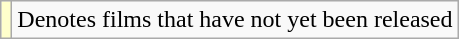<table class="wikitable">
<tr>
<td style="background:#FFFFCC;"><br></td>
<td>Denotes films that have not yet been released</td>
</tr>
</table>
